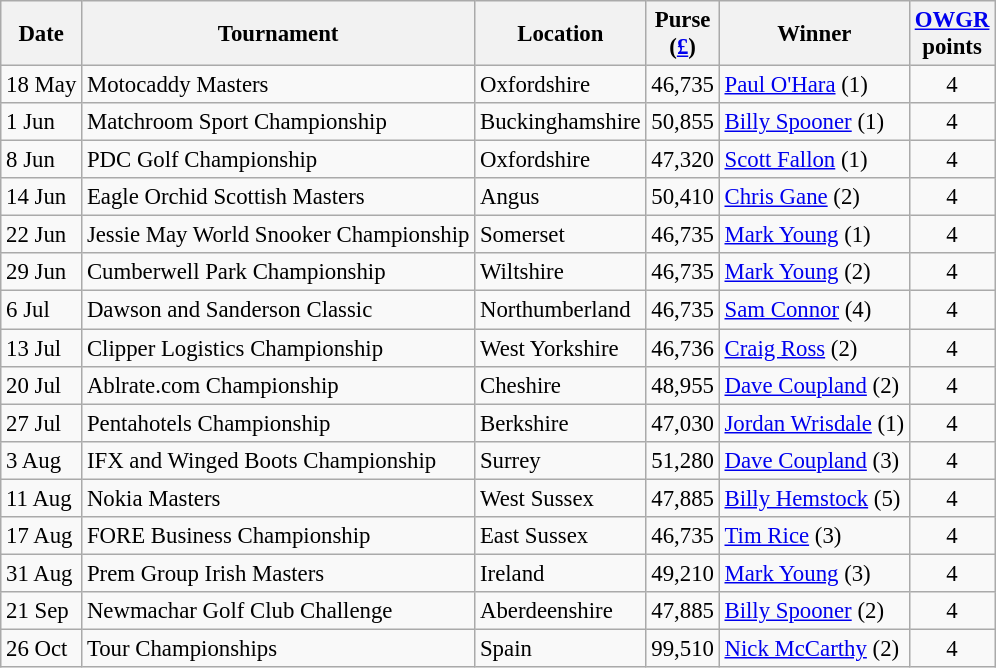<table class="wikitable" style="font-size:95%;">
<tr>
<th>Date</th>
<th>Tournament</th>
<th>Location</th>
<th>Purse<br>(<a href='#'>£</a>)</th>
<th>Winner</th>
<th><a href='#'>OWGR</a><br>points</th>
</tr>
<tr>
<td>18 May</td>
<td>Motocaddy Masters</td>
<td>Oxfordshire</td>
<td align=right>46,735</td>
<td> <a href='#'>Paul O'Hara</a> (1)</td>
<td align=center>4</td>
</tr>
<tr>
<td>1 Jun</td>
<td>Matchroom Sport Championship</td>
<td>Buckinghamshire</td>
<td align=right>50,855</td>
<td> <a href='#'>Billy Spooner</a> (1)</td>
<td align=center>4</td>
</tr>
<tr>
<td>8 Jun</td>
<td>PDC Golf Championship</td>
<td>Oxfordshire</td>
<td align=right>47,320</td>
<td> <a href='#'>Scott Fallon</a> (1)</td>
<td align=center>4</td>
</tr>
<tr>
<td>14 Jun</td>
<td>Eagle Orchid Scottish Masters</td>
<td>Angus</td>
<td align=right>50,410</td>
<td> <a href='#'>Chris Gane</a> (2)</td>
<td align=center>4</td>
</tr>
<tr>
<td>22 Jun</td>
<td>Jessie May World Snooker Championship</td>
<td>Somerset</td>
<td align=right>46,735</td>
<td> <a href='#'>Mark Young</a> (1)</td>
<td align=center>4</td>
</tr>
<tr>
<td>29 Jun</td>
<td>Cumberwell Park Championship</td>
<td>Wiltshire</td>
<td align=right>46,735</td>
<td> <a href='#'>Mark Young</a> (2)</td>
<td align=center>4</td>
</tr>
<tr>
<td>6 Jul</td>
<td>Dawson and Sanderson Classic</td>
<td>Northumberland</td>
<td align=right>46,735</td>
<td> <a href='#'>Sam Connor</a> (4)</td>
<td align=center>4</td>
</tr>
<tr>
<td>13 Jul</td>
<td>Clipper Logistics Championship</td>
<td>West Yorkshire</td>
<td align=right>46,736</td>
<td> <a href='#'>Craig Ross</a> (2)</td>
<td align=center>4</td>
</tr>
<tr>
<td>20 Jul</td>
<td>Ablrate.com Championship</td>
<td>Cheshire</td>
<td align=right>48,955</td>
<td> <a href='#'>Dave Coupland</a> (2)</td>
<td align=center>4</td>
</tr>
<tr>
<td>27 Jul</td>
<td>Pentahotels Championship</td>
<td>Berkshire</td>
<td align=right>47,030</td>
<td> <a href='#'>Jordan Wrisdale</a> (1)</td>
<td align=center>4</td>
</tr>
<tr>
<td>3 Aug</td>
<td>IFX and Winged Boots Championship</td>
<td>Surrey</td>
<td align=right>51,280</td>
<td> <a href='#'>Dave Coupland</a> (3)</td>
<td align=center>4</td>
</tr>
<tr>
<td>11 Aug</td>
<td>Nokia Masters</td>
<td>West Sussex</td>
<td align=right>47,885</td>
<td> <a href='#'>Billy Hemstock</a> (5)</td>
<td align=center>4</td>
</tr>
<tr>
<td>17 Aug</td>
<td>FORE Business Championship</td>
<td>East Sussex</td>
<td align=right>46,735</td>
<td> <a href='#'>Tim Rice</a> (3)</td>
<td align=center>4</td>
</tr>
<tr>
<td>31 Aug</td>
<td>Prem Group Irish Masters</td>
<td>Ireland</td>
<td align=right>49,210</td>
<td> <a href='#'>Mark Young</a> (3)</td>
<td align=center>4</td>
</tr>
<tr>
<td>21 Sep</td>
<td>Newmachar Golf Club Challenge</td>
<td>Aberdeenshire</td>
<td align=right>47,885</td>
<td> <a href='#'>Billy Spooner</a> (2)</td>
<td align=center>4</td>
</tr>
<tr>
<td>26 Oct</td>
<td>Tour Championships</td>
<td>Spain</td>
<td align=right>99,510</td>
<td> <a href='#'>Nick McCarthy</a> (2)</td>
<td align=center>4</td>
</tr>
</table>
